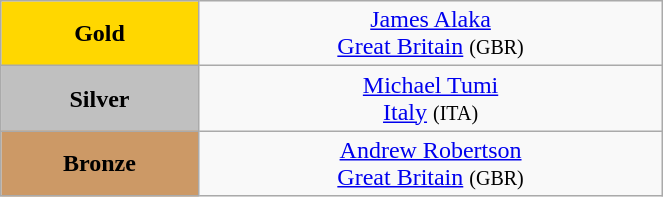<table class="wikitable" style=" text-align:center; " width="35%">
<tr>
<td bgcolor="gold"><strong>Gold</strong></td>
<td> <a href='#'>James Alaka</a><br><a href='#'>Great Britain</a> <small>(GBR)</small></td>
</tr>
<tr>
<td bgcolor="silver"><strong>Silver</strong></td>
<td> <a href='#'>Michael Tumi</a><br><a href='#'>Italy</a> <small>(ITA)</small></td>
</tr>
<tr>
<td bgcolor="CC9966"><strong>Bronze</strong></td>
<td> <a href='#'>Andrew Robertson</a><br><a href='#'>Great Britain</a> <small>(GBR)</small></td>
</tr>
</table>
